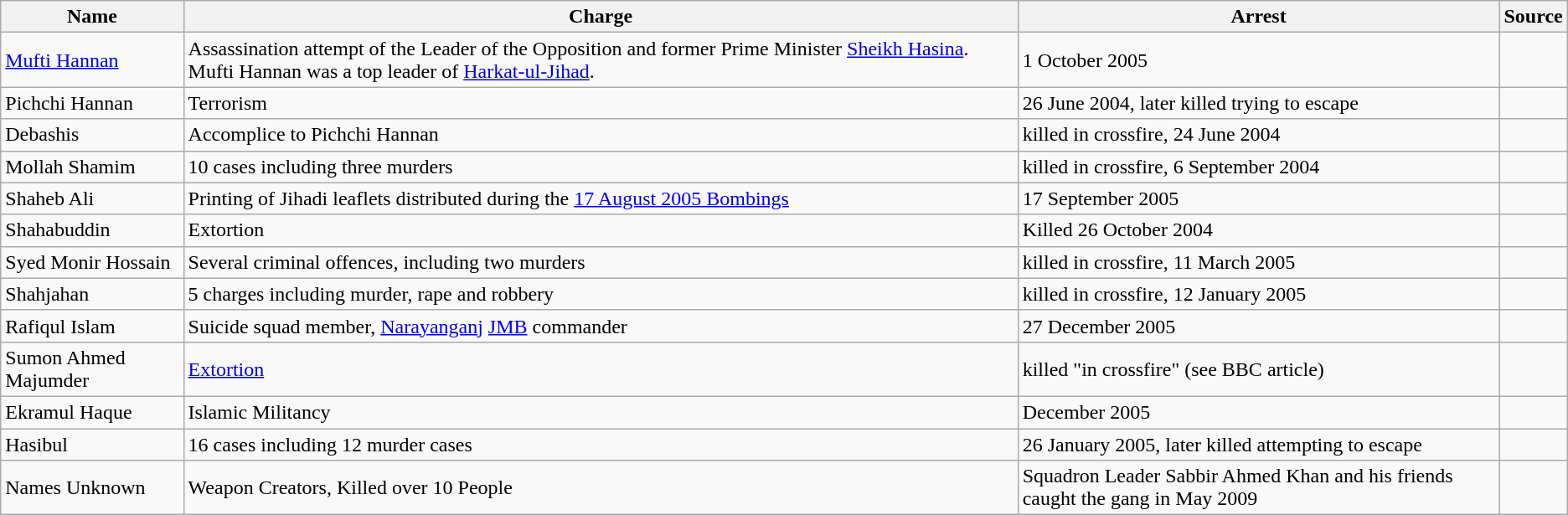<table class="wikitable">
<tr>
<th>Name</th>
<th>Charge</th>
<th>Arrest</th>
<th>Source</th>
</tr>
<tr>
<td><a href='#'>Mufti Hannan</a></td>
<td>Assassination attempt of the Leader of the Opposition and former Prime Minister <a href='#'>Sheikh Hasina</a>. Mufti Hannan was a top leader of <a href='#'>Harkat-ul-Jihad</a>.</td>
<td>1 October 2005</td>
<td></td>
</tr>
<tr>
<td>Pichchi Hannan</td>
<td>Terrorism</td>
<td>26 June 2004, later killed trying to escape</td>
<td></td>
</tr>
<tr>
<td>Debashis</td>
<td>Accomplice to Pichchi Hannan</td>
<td>killed in crossfire, 24 June 2004</td>
<td></td>
</tr>
<tr>
<td>Mollah Shamim</td>
<td>10 cases including three murders</td>
<td>killed in crossfire, 6 September 2004</td>
<td></td>
</tr>
<tr>
<td>Shaheb Ali</td>
<td>Printing of Jihadi leaflets distributed during the <a href='#'>17 August 2005 Bombings</a></td>
<td>17 September 2005</td>
<td></td>
</tr>
<tr>
<td>Shahabuddin</td>
<td>Extortion</td>
<td>Killed 26 October 2004</td>
<td></td>
</tr>
<tr>
<td>Syed Monir Hossain</td>
<td>Several criminal offences, including two murders</td>
<td>killed in crossfire, 11 March 2005</td>
<td></td>
</tr>
<tr>
<td>Shahjahan</td>
<td>5 charges including murder, rape and robbery</td>
<td>killed in crossfire, 12 January 2005</td>
<td></td>
</tr>
<tr>
<td>Rafiqul Islam</td>
<td>Suicide squad member, <a href='#'>Narayanganj</a> <a href='#'>JMB</a> commander</td>
<td>27 December 2005</td>
<td></td>
</tr>
<tr>
<td>Sumon Ahmed Majumder</td>
<td><a href='#'>Extortion</a></td>
<td>killed "in crossfire" (see BBC article)</td>
<td></td>
</tr>
<tr>
<td>Ekramul Haque</td>
<td>Islamic Militancy</td>
<td>December 2005</td>
<td></td>
</tr>
<tr>
<td>Hasibul</td>
<td>16 cases including 12 murder cases</td>
<td>26 January 2005, later killed attempting to escape</td>
<td></td>
</tr>
<tr>
<td>Names Unknown</td>
<td>Weapon Creators, Killed over 10 People</td>
<td>Squadron Leader Sabbir Ahmed Khan and his friends caught the gang in May 2009</td>
<td></td>
</tr>
</table>
